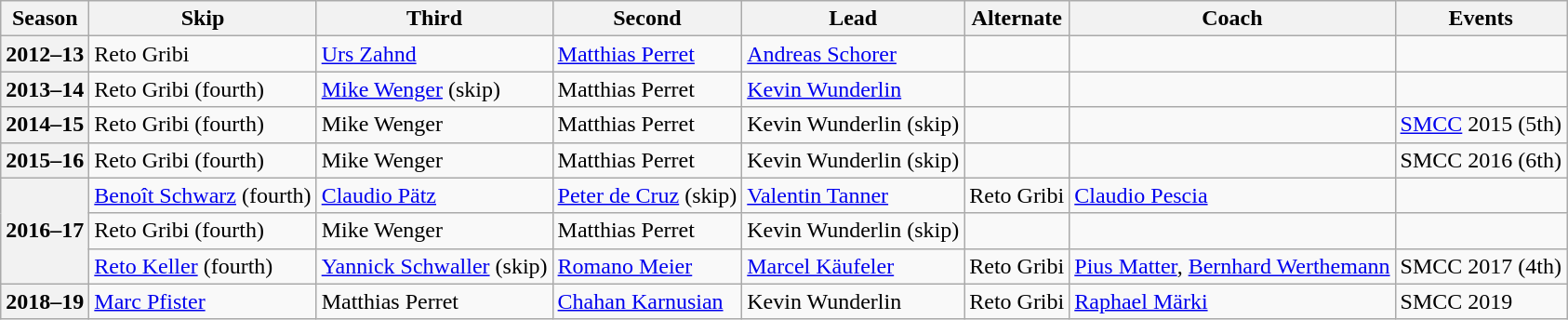<table class="wikitable">
<tr>
<th scope="col">Season</th>
<th scope="col">Skip</th>
<th scope="col">Third</th>
<th scope="col">Second</th>
<th scope="col">Lead</th>
<th scope="col">Alternate</th>
<th scope="col">Coach</th>
<th scope="col">Events</th>
</tr>
<tr>
<th scope="row">2012–13</th>
<td>Reto Gribi</td>
<td><a href='#'>Urs Zahnd</a></td>
<td><a href='#'>Matthias Perret</a></td>
<td><a href='#'>Andreas Schorer</a></td>
<td></td>
<td></td>
<td></td>
</tr>
<tr>
<th scope="row">2013–14</th>
<td>Reto Gribi (fourth)</td>
<td><a href='#'>Mike Wenger</a> (skip)</td>
<td>Matthias Perret</td>
<td><a href='#'>Kevin Wunderlin</a></td>
<td></td>
<td></td>
<td></td>
</tr>
<tr>
<th scope="row">2014–15</th>
<td>Reto Gribi (fourth)</td>
<td>Mike Wenger</td>
<td>Matthias Perret</td>
<td>Kevin Wunderlin (skip)</td>
<td></td>
<td></td>
<td><a href='#'>SMCC</a> 2015 (5th)</td>
</tr>
<tr>
<th scope="row">2015–16</th>
<td>Reto Gribi (fourth)</td>
<td>Mike Wenger</td>
<td>Matthias Perret</td>
<td>Kevin Wunderlin (skip)</td>
<td></td>
<td></td>
<td>SMCC 2016 (6th)</td>
</tr>
<tr>
<th scope="row" rowspan=3>2016–17</th>
<td><a href='#'>Benoît Schwarz</a> (fourth)</td>
<td><a href='#'>Claudio Pätz</a></td>
<td><a href='#'>Peter de Cruz</a> (skip)</td>
<td><a href='#'>Valentin Tanner</a></td>
<td>Reto Gribi</td>
<td><a href='#'>Claudio Pescia</a></td>
<td> </td>
</tr>
<tr>
<td>Reto Gribi (fourth)</td>
<td>Mike Wenger</td>
<td>Matthias Perret</td>
<td>Kevin Wunderlin (skip)</td>
<td></td>
<td></td>
<td></td>
</tr>
<tr>
<td><a href='#'>Reto Keller</a> (fourth)</td>
<td><a href='#'>Yannick Schwaller</a> (skip)</td>
<td><a href='#'>Romano Meier</a></td>
<td><a href='#'>Marcel Käufeler</a></td>
<td>Reto Gribi</td>
<td><a href='#'>Pius Matter</a>, <a href='#'>Bernhard Werthemann</a></td>
<td>SMCC 2017 (4th)</td>
</tr>
<tr>
<th scope="row">2018–19</th>
<td><a href='#'>Marc Pfister</a></td>
<td>Matthias Perret</td>
<td><a href='#'>Chahan Karnusian</a></td>
<td>Kevin Wunderlin</td>
<td>Reto Gribi</td>
<td><a href='#'>Raphael Märki</a></td>
<td>SMCC 2019 </td>
</tr>
</table>
